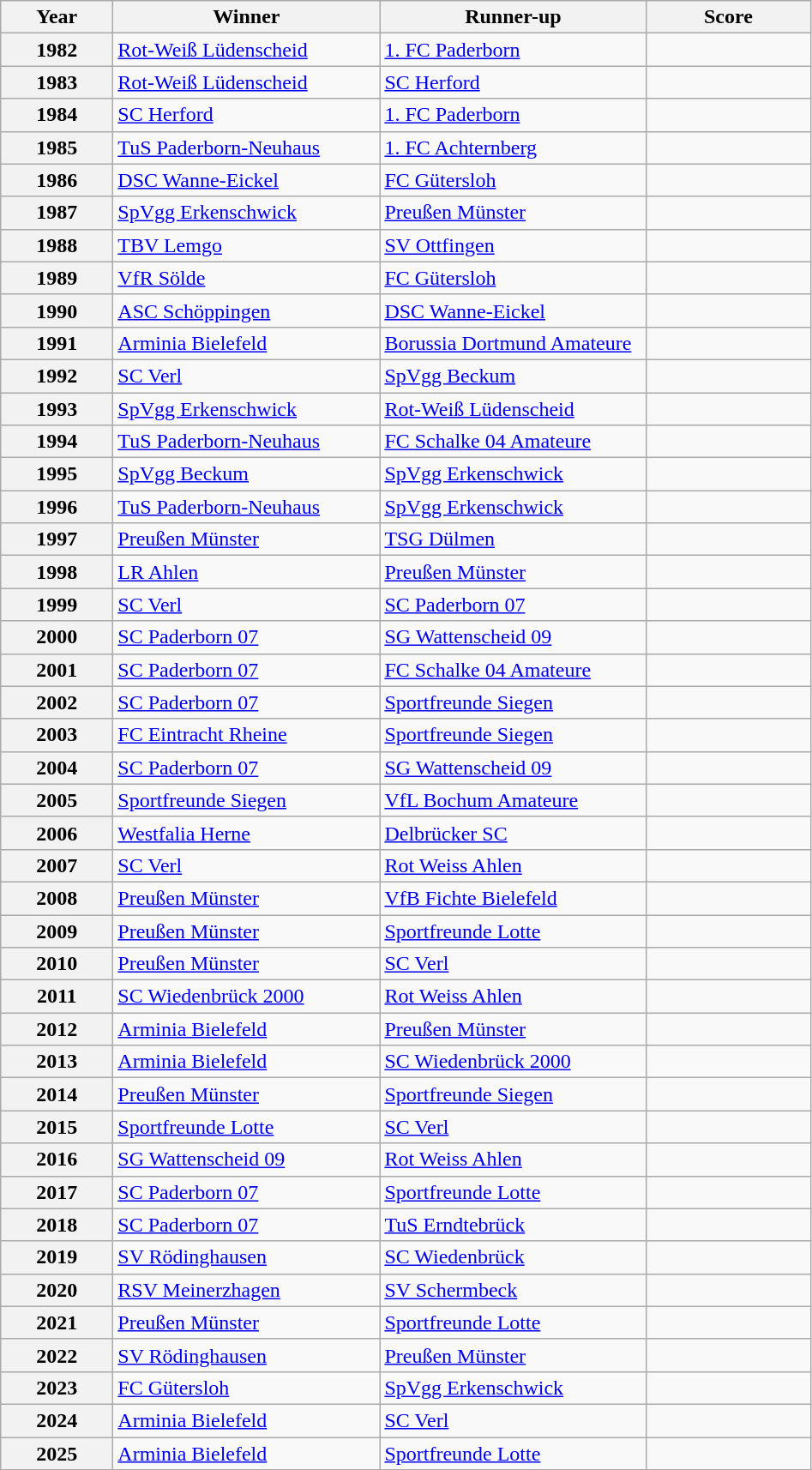<table class="wikitable table">
<tr>
<th style="width:80px; text-align:center;">Year</th>
<th style="width:200px; text-align:center;">Winner</th>
<th style="width:200px; text-align:center;">Runner-up</th>
<th style="width:120px; text-align:center;" class="unsortable">Score</th>
</tr>
<tr>
<th><strong>1982</strong></th>
<td><a href='#'>Rot-Weiß Lüdenscheid</a></td>
<td><a href='#'>1. FC Paderborn</a></td>
<td></td>
</tr>
<tr>
<th><strong>1983</strong></th>
<td><a href='#'>Rot-Weiß Lüdenscheid</a></td>
<td><a href='#'>SC Herford</a></td>
<td></td>
</tr>
<tr>
<th><strong>1984</strong></th>
<td><a href='#'>SC Herford</a></td>
<td><a href='#'>1. FC Paderborn</a></td>
<td></td>
</tr>
<tr>
<th><strong>1985</strong></th>
<td><a href='#'>TuS Paderborn-Neuhaus</a></td>
<td><a href='#'>1. FC Achternberg</a></td>
<td></td>
</tr>
<tr>
<th><strong>1986</strong></th>
<td><a href='#'>DSC Wanne-Eickel</a></td>
<td><a href='#'>FC Gütersloh</a></td>
<td></td>
</tr>
<tr>
<th><strong>1987</strong></th>
<td><a href='#'>SpVgg Erkenschwick</a></td>
<td><a href='#'>Preußen Münster</a></td>
<td></td>
</tr>
<tr>
<th><strong>1988</strong></th>
<td><a href='#'>TBV Lemgo</a></td>
<td><a href='#'>SV Ottfingen</a></td>
<td></td>
</tr>
<tr>
<th><strong>1989</strong></th>
<td><a href='#'>VfR Sölde</a></td>
<td><a href='#'>FC Gütersloh</a></td>
<td></td>
</tr>
<tr>
<th><strong>1990</strong></th>
<td><a href='#'>ASC Schöppingen</a></td>
<td><a href='#'>DSC Wanne-Eickel</a></td>
<td></td>
</tr>
<tr>
<th><strong>1991</strong></th>
<td><a href='#'>Arminia Bielefeld</a></td>
<td><a href='#'>Borussia Dortmund Amateure</a></td>
<td></td>
</tr>
<tr>
<th><strong>1992</strong></th>
<td><a href='#'>SC Verl</a></td>
<td><a href='#'>SpVgg Beckum</a></td>
<td></td>
</tr>
<tr>
<th><strong>1993</strong></th>
<td><a href='#'>SpVgg Erkenschwick</a></td>
<td><a href='#'>Rot-Weiß Lüdenscheid</a></td>
<td></td>
</tr>
<tr>
<th><strong>1994</strong></th>
<td><a href='#'>TuS Paderborn-Neuhaus</a></td>
<td><a href='#'>FC Schalke 04 Amateure</a></td>
<td></td>
</tr>
<tr>
<th><strong>1995</strong></th>
<td><a href='#'>SpVgg Beckum</a></td>
<td><a href='#'>SpVgg Erkenschwick</a></td>
<td></td>
</tr>
<tr>
<th><strong>1996</strong></th>
<td><a href='#'>TuS Paderborn-Neuhaus</a></td>
<td><a href='#'>SpVgg Erkenschwick</a></td>
<td></td>
</tr>
<tr>
<th><strong>1997</strong></th>
<td><a href='#'>Preußen Münster</a></td>
<td><a href='#'>TSG Dülmen</a></td>
<td></td>
</tr>
<tr>
<th><strong>1998</strong></th>
<td><a href='#'>LR Ahlen</a></td>
<td><a href='#'>Preußen Münster</a></td>
<td></td>
</tr>
<tr>
<th><strong>1999</strong></th>
<td><a href='#'>SC Verl</a></td>
<td><a href='#'>SC Paderborn 07</a></td>
<td></td>
</tr>
<tr>
<th><strong>2000</strong></th>
<td><a href='#'>SC Paderborn 07</a></td>
<td><a href='#'>SG Wattenscheid 09</a></td>
<td></td>
</tr>
<tr>
<th><strong>2001</strong></th>
<td><a href='#'>SC Paderborn 07</a></td>
<td><a href='#'>FC Schalke 04 Amateure</a></td>
<td></td>
</tr>
<tr>
<th><strong>2002</strong></th>
<td><a href='#'>SC Paderborn 07</a></td>
<td><a href='#'>Sportfreunde Siegen</a></td>
<td></td>
</tr>
<tr>
<th><strong>2003</strong></th>
<td><a href='#'>FC Eintracht Rheine</a></td>
<td><a href='#'>Sportfreunde Siegen</a></td>
<td></td>
</tr>
<tr>
<th><strong>2004</strong></th>
<td><a href='#'>SC Paderborn 07</a></td>
<td><a href='#'>SG Wattenscheid 09</a></td>
<td></td>
</tr>
<tr>
<th><strong>2005</strong></th>
<td><a href='#'>Sportfreunde Siegen</a></td>
<td><a href='#'>VfL Bochum Amateure</a></td>
<td></td>
</tr>
<tr>
<th><strong>2006</strong></th>
<td><a href='#'>Westfalia Herne</a></td>
<td><a href='#'>Delbrücker SC</a></td>
<td></td>
</tr>
<tr>
<th><strong>2007</strong></th>
<td><a href='#'>SC Verl</a></td>
<td><a href='#'>Rot Weiss Ahlen</a></td>
<td></td>
</tr>
<tr>
<th><strong>2008</strong></th>
<td><a href='#'>Preußen Münster</a></td>
<td><a href='#'>VfB Fichte Bielefeld</a></td>
<td></td>
</tr>
<tr>
<th><strong>2009</strong></th>
<td><a href='#'>Preußen Münster</a></td>
<td><a href='#'>Sportfreunde Lotte</a></td>
<td></td>
</tr>
<tr>
<th><strong>2010</strong></th>
<td><a href='#'>Preußen Münster</a></td>
<td><a href='#'>SC Verl</a></td>
<td></td>
</tr>
<tr>
<th><strong>2011</strong></th>
<td><a href='#'>SC Wiedenbrück 2000</a></td>
<td><a href='#'>Rot Weiss Ahlen</a></td>
<td></td>
</tr>
<tr>
<th><strong>2012</strong></th>
<td><a href='#'>Arminia Bielefeld</a></td>
<td><a href='#'>Preußen Münster</a></td>
<td></td>
</tr>
<tr>
<th><strong>2013</strong></th>
<td><a href='#'>Arminia Bielefeld</a></td>
<td><a href='#'>SC Wiedenbrück 2000</a></td>
<td></td>
</tr>
<tr>
<th><strong>2014</strong></th>
<td><a href='#'>Preußen Münster</a></td>
<td><a href='#'>Sportfreunde Siegen</a></td>
<td></td>
</tr>
<tr>
<th><strong>2015</strong></th>
<td><a href='#'>Sportfreunde Lotte</a></td>
<td><a href='#'>SC Verl</a></td>
<td></td>
</tr>
<tr>
<th><strong>2016</strong></th>
<td><a href='#'>SG Wattenscheid 09</a></td>
<td><a href='#'>Rot Weiss Ahlen</a></td>
<td></td>
</tr>
<tr>
<th><strong>2017</strong></th>
<td><a href='#'>SC Paderborn 07</a></td>
<td><a href='#'>Sportfreunde Lotte</a></td>
<td></td>
</tr>
<tr>
<th><strong>2018</strong></th>
<td><a href='#'>SC Paderborn 07</a></td>
<td><a href='#'>TuS Erndtebrück</a></td>
<td></td>
</tr>
<tr>
<th><strong>2019</strong></th>
<td><a href='#'>SV Rödinghausen</a></td>
<td><a href='#'>SC Wiedenbrück</a></td>
<td></td>
</tr>
<tr>
<th><strong>2020</strong></th>
<td><a href='#'>RSV Meinerzhagen</a></td>
<td><a href='#'>SV Schermbeck</a></td>
<td></td>
</tr>
<tr>
<th><strong>2021</strong></th>
<td><a href='#'>Preußen Münster</a></td>
<td><a href='#'>Sportfreunde Lotte</a></td>
<td></td>
</tr>
<tr>
<th><strong>2022</strong></th>
<td><a href='#'>SV Rödinghausen</a></td>
<td><a href='#'>Preußen Münster</a></td>
<td></td>
</tr>
<tr>
<th><strong>2023</strong></th>
<td><a href='#'>FC Gütersloh</a></td>
<td><a href='#'>SpVgg Erkenschwick</a></td>
<td></td>
</tr>
<tr>
<th><strong>2024</strong></th>
<td><a href='#'>Arminia Bielefeld</a></td>
<td><a href='#'>SC Verl</a></td>
<td></td>
</tr>
<tr>
<th><strong>2025</strong></th>
<td><a href='#'>Arminia Bielefeld</a></td>
<td><a href='#'>Sportfreunde Lotte</a></td>
<td></td>
</tr>
</table>
